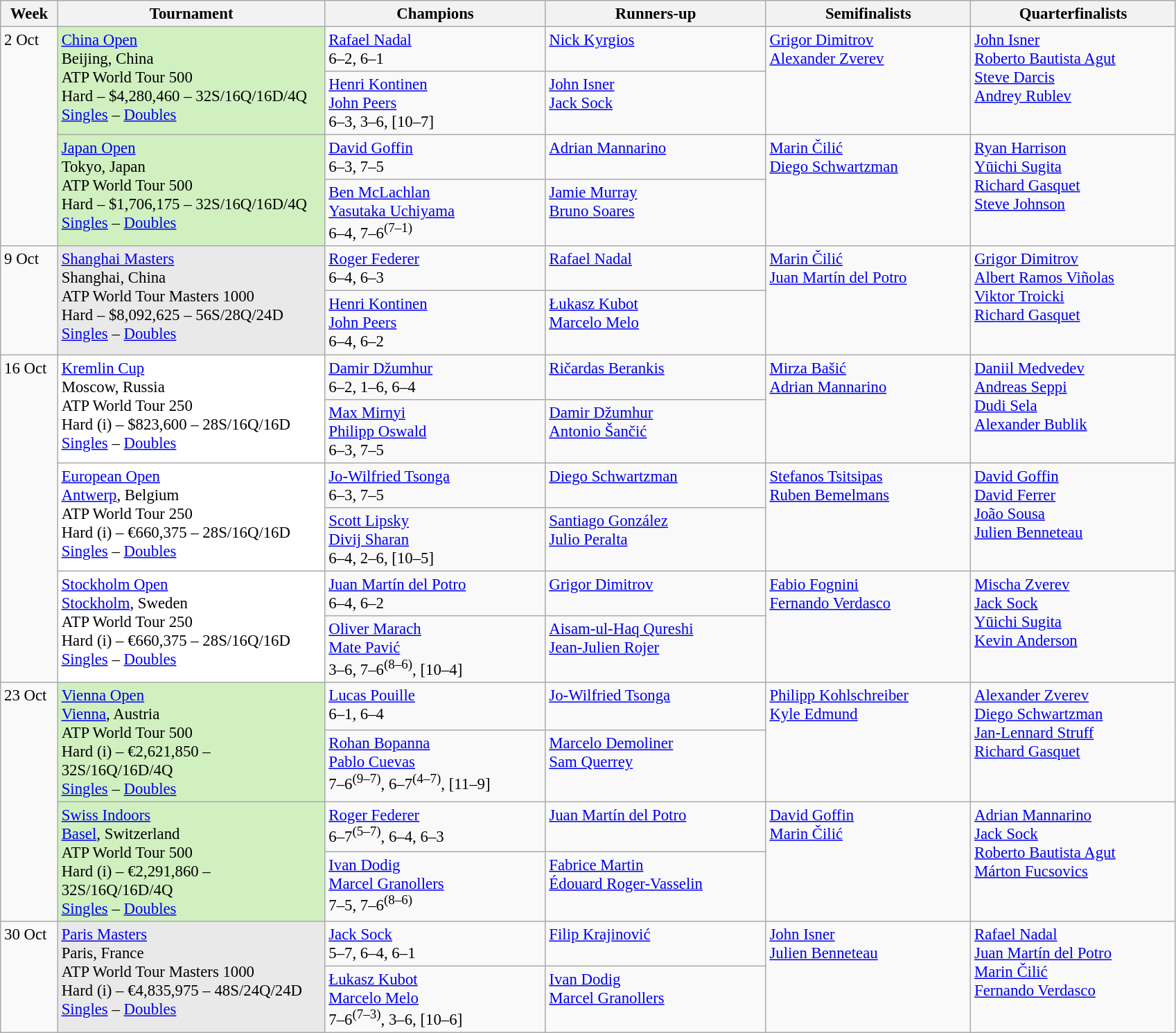<table class=wikitable style=font-size:95%>
<tr>
<th style="width:48px;">Week</th>
<th style="width:250px;">Tournament</th>
<th style="width:205px;">Champions</th>
<th style="width:205px;">Runners-up</th>
<th style="width:190px;">Semifinalists</th>
<th style="width:190px;">Quarterfinalists</th>
</tr>
<tr valign=top>
<td rowspan=4>2 Oct</td>
<td bgcolor=#d0f0c0 rowspan=2><a href='#'>China Open</a><br>Beijing, China<br>ATP World Tour 500<br>Hard – $4,280,460 – 32S/16Q/16D/4Q<br><a href='#'>Singles</a> – <a href='#'>Doubles</a></td>
<td> <a href='#'>Rafael Nadal</a><br>6–2, 6–1</td>
<td> <a href='#'>Nick Kyrgios</a></td>
<td rowspan=2> <a href='#'>Grigor Dimitrov</a><br> <a href='#'>Alexander Zverev</a></td>
<td rowspan=2> <a href='#'>John Isner</a><br> <a href='#'>Roberto Bautista Agut</a><br> <a href='#'>Steve Darcis</a><br> <a href='#'>Andrey Rublev</a></td>
</tr>
<tr valign=top>
<td> <a href='#'>Henri Kontinen</a><br> <a href='#'>John Peers</a><br>6–3, 3–6, [10–7]</td>
<td> <a href='#'>John Isner</a><br> <a href='#'>Jack Sock</a></td>
</tr>
<tr valign=top>
<td bgcolor=#d0f0c0 rowspan=2><a href='#'>Japan Open</a><br> Tokyo, Japan<br>ATP World Tour 500<br>Hard – $1,706,175 – 32S/16Q/16D/4Q<br><a href='#'>Singles</a> – <a href='#'>Doubles</a></td>
<td> <a href='#'>David Goffin</a><br>6–3, 7–5</td>
<td> <a href='#'>Adrian Mannarino</a></td>
<td rowspan=2> <a href='#'>Marin Čilić</a><br> <a href='#'>Diego Schwartzman</a></td>
<td rowspan=2> <a href='#'>Ryan Harrison</a><br> <a href='#'>Yūichi Sugita</a><br> <a href='#'>Richard Gasquet</a><br> <a href='#'>Steve Johnson</a></td>
</tr>
<tr valign=top>
<td> <a href='#'>Ben McLachlan</a><br> <a href='#'>Yasutaka Uchiyama</a><br>6–4, 7–6<sup>(7–1)</sup></td>
<td> <a href='#'>Jamie Murray</a><br> <a href='#'>Bruno Soares</a></td>
</tr>
<tr valign=top>
<td rowspan=2>9 Oct</td>
<td bgcolor=#E9E9E9 rowspan=2><a href='#'>Shanghai Masters</a><br> Shanghai, China<br>ATP World Tour Masters 1000<br>Hard – $8,092,625 – 56S/28Q/24D<br><a href='#'>Singles</a> – <a href='#'>Doubles</a></td>
<td> <a href='#'>Roger Federer</a><br>6–4, 6–3</td>
<td> <a href='#'>Rafael Nadal</a></td>
<td rowspan=2> <a href='#'>Marin Čilić</a><br> <a href='#'>Juan Martín del Potro</a></td>
<td rowspan=2> <a href='#'>Grigor Dimitrov</a> <br> <a href='#'>Albert Ramos Viñolas</a> <br> <a href='#'>Viktor Troicki</a><br> <a href='#'>Richard Gasquet</a></td>
</tr>
<tr valign=top>
<td> <a href='#'>Henri Kontinen</a><br> <a href='#'>John Peers</a><br>6–4, 6–2</td>
<td> <a href='#'>Łukasz Kubot</a><br> <a href='#'>Marcelo Melo</a></td>
</tr>
<tr valign=top>
<td rowspan=6>16 Oct</td>
<td bgcolor=#ffffff rowspan=2><a href='#'>Kremlin Cup</a><br> Moscow, Russia<br>ATP World Tour 250<br>Hard (i) – $823,600 – 28S/16Q/16D<br><a href='#'>Singles</a> – <a href='#'>Doubles</a></td>
<td> <a href='#'>Damir Džumhur</a><br>6–2, 1–6, 6–4</td>
<td> <a href='#'>Ričardas Berankis</a></td>
<td rowspan=2> <a href='#'>Mirza Bašić</a><br> <a href='#'>Adrian Mannarino</a></td>
<td rowspan=2> <a href='#'>Daniil Medvedev</a><br> <a href='#'>Andreas Seppi</a><br> <a href='#'>Dudi Sela</a><br> <a href='#'>Alexander Bublik</a></td>
</tr>
<tr valign=top>
<td> <a href='#'>Max Mirnyi</a><br> <a href='#'>Philipp Oswald</a><br>6–3, 7–5</td>
<td> <a href='#'>Damir Džumhur</a> <br>  <a href='#'>Antonio Šančić</a></td>
</tr>
<tr valign=top>
<td bgcolor=#ffffff rowspan=2><a href='#'>European Open</a><br><a href='#'>Antwerp</a>, Belgium<br>ATP World Tour 250<br>Hard (i) – €660,375 – 28S/16Q/16D<br><a href='#'>Singles</a> – <a href='#'>Doubles</a></td>
<td> <a href='#'>Jo-Wilfried Tsonga</a><br>6–3, 7–5</td>
<td> <a href='#'>Diego Schwartzman</a></td>
<td rowspan=2> <a href='#'>Stefanos Tsitsipas</a><br> <a href='#'>Ruben Bemelmans</a></td>
<td rowspan=2> <a href='#'>David Goffin</a><br> <a href='#'>David Ferrer</a><br>  <a href='#'>João Sousa</a><br> <a href='#'>Julien Benneteau</a></td>
</tr>
<tr valign=top>
<td> <a href='#'>Scott Lipsky</a><br> <a href='#'>Divij Sharan</a><br>6–4, 2–6, [10–5]</td>
<td> <a href='#'>Santiago González</a><br> <a href='#'>Julio Peralta</a></td>
</tr>
<tr valign=top>
<td bgcolor=#ffffff rowspan=2><a href='#'>Stockholm Open</a><br> <a href='#'>Stockholm</a>, Sweden<br>ATP World Tour 250<br>Hard (i) – €660,375 – 28S/16Q/16D<br><a href='#'>Singles</a> – <a href='#'>Doubles</a></td>
<td> <a href='#'>Juan Martín del Potro</a><br>6–4, 6–2</td>
<td> <a href='#'>Grigor Dimitrov</a></td>
<td rowspan=2> <a href='#'>Fabio Fognini</a><br> <a href='#'>Fernando Verdasco</a></td>
<td rowspan=2> <a href='#'>Mischa Zverev</a><br> <a href='#'>Jack Sock</a><br> <a href='#'>Yūichi Sugita</a><br> <a href='#'>Kevin Anderson</a></td>
</tr>
<tr valign=top>
<td> <a href='#'>Oliver Marach</a><br> <a href='#'>Mate Pavić</a><br>3–6, 7–6<sup>(8–6)</sup>, [10–4]</td>
<td> <a href='#'>Aisam-ul-Haq Qureshi</a><br> <a href='#'>Jean-Julien Rojer</a></td>
</tr>
<tr valign=top>
<td rowspan=4>23 Oct</td>
<td bgcolor=#d0f0c0 rowspan=2><a href='#'>Vienna Open</a><br> <a href='#'>Vienna</a>, Austria<br>ATP World Tour 500<br>Hard (i) – €2,621,850 – 32S/16Q/16D/4Q<br><a href='#'>Singles</a> – <a href='#'>Doubles</a></td>
<td> <a href='#'>Lucas Pouille</a><br>6–1, 6–4</td>
<td> <a href='#'>Jo-Wilfried Tsonga</a></td>
<td rowspan=2> <a href='#'>Philipp Kohlschreiber</a><br> <a href='#'>Kyle Edmund</a></td>
<td rowspan=2> <a href='#'>Alexander Zverev</a><br> <a href='#'>Diego Schwartzman</a><br>  <a href='#'>Jan-Lennard Struff</a><br> <a href='#'>Richard Gasquet</a></td>
</tr>
<tr valign=top>
<td> <a href='#'>Rohan Bopanna</a><br> <a href='#'>Pablo Cuevas</a><br>7–6<sup>(9–7)</sup>, 6–7<sup>(4–7)</sup>, [11–9]</td>
<td> <a href='#'>Marcelo Demoliner</a><br> <a href='#'>Sam Querrey</a></td>
</tr>
<tr valign=top>
<td bgcolor=#d0f0c0 rowspan=2><a href='#'>Swiss Indoors</a><br> <a href='#'>Basel</a>, Switzerland<br>ATP World Tour 500<br>Hard (i) – €2,291,860 – 32S/16Q/16D/4Q<br><a href='#'>Singles</a> – <a href='#'>Doubles</a></td>
<td> <a href='#'>Roger Federer</a><br>6–7<sup>(5–7)</sup>, 6–4, 6–3</td>
<td> <a href='#'>Juan Martín del Potro</a></td>
<td rowspan=2> <a href='#'>David Goffin</a><br> <a href='#'>Marin Čilić</a></td>
<td rowspan=2> <a href='#'>Adrian Mannarino</a><br> <a href='#'>Jack Sock</a><br>  <a href='#'>Roberto Bautista Agut</a><br> <a href='#'>Márton Fucsovics</a></td>
</tr>
<tr valign=top>
<td> <a href='#'>Ivan Dodig</a><br> <a href='#'>Marcel Granollers</a><br>7–5, 7–6<sup>(8–6)</sup></td>
<td> <a href='#'>Fabrice Martin</a><br> <a href='#'>Édouard Roger-Vasselin</a></td>
</tr>
<tr valign=top>
<td rowspan=2>30 Oct</td>
<td bgcolor=#E9E9E9 rowspan=2><a href='#'>Paris Masters</a><br> Paris, France<br>ATP World Tour Masters 1000<br>Hard (i) – €4,835,975 – 48S/24Q/24D<br><a href='#'>Singles</a> – <a href='#'>Doubles</a></td>
<td> <a href='#'>Jack Sock</a><br>5–7, 6–4, 6–1</td>
<td> <a href='#'>Filip Krajinović</a></td>
<td rowspan=2> <a href='#'>John Isner</a><br>  <a href='#'>Julien Benneteau</a></td>
<td rowspan=2> <a href='#'>Rafael Nadal</a><br> <a href='#'>Juan Martín del Potro</a> <br>  <a href='#'>Marin Čilić</a><br>  <a href='#'>Fernando Verdasco</a></td>
</tr>
<tr valign=top>
<td> <a href='#'>Łukasz Kubot</a><br>  <a href='#'>Marcelo Melo</a><br>7–6<sup>(7–3)</sup>, 3–6, [10–6]</td>
<td> <a href='#'>Ivan Dodig</a><br>  <a href='#'>Marcel Granollers</a></td>
</tr>
</table>
